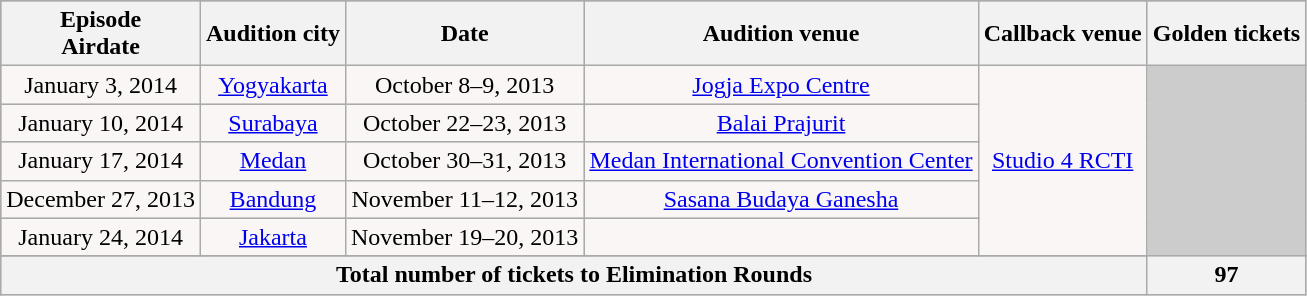<table class="wikitable" style="text-align:Center; background:#ccc;">
<tr>
<th>Episode <br>Airdate</th>
<th>Audition city</th>
<th>Date</th>
<th>Audition venue</th>
<th>Callback venue</th>
<th>Golden tickets</th>
</tr>
<tr style="background:#FAF6F6;">
<td>January 3, 2014</td>
<td><a href='#'>Yogyakarta</a></td>
<td>October 8–9, 2013</td>
<td><a href='#'>Jogja Expo Centre</a></td>
<td rowspan=5><a href='#'>Studio 4 RCTI</a></td>
</tr>
<tr style="background:#FAF6F6;">
<td>January 10, 2014</td>
<td><a href='#'>Surabaya</a></td>
<td>October 22–23, 2013</td>
<td><a href='#'>Balai Prajurit</a></td>
</tr>
<tr style="background:#FAF6F6;">
<td>January 17, 2014</td>
<td><a href='#'>Medan</a></td>
<td>October 30–31, 2013</td>
<td><a href='#'>Medan International Convention Center</a></td>
</tr>
<tr style="background:#FAF6F6;">
<td>December 27, 2013</td>
<td><a href='#'>Bandung</a></td>
<td>November 11–12, 2013</td>
<td><a href='#'>Sasana Budaya Ganesha</a></td>
</tr>
<tr style="background:#FAF6F6;">
<td>January 24, 2014</td>
<td><a href='#'>Jakarta</a></td>
<td>November 19–20, 2013</td>
<td></td>
</tr>
<tr style="background:#FAF6F6;">
</tr>
<tr style="background:#FAF6F6;">
<th colspan="5">Total number of tickets to Elimination Rounds</th>
<th>97</th>
</tr>
</table>
